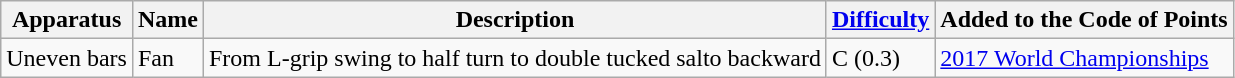<table class="wikitable">
<tr>
<th>Apparatus</th>
<th>Name</th>
<th>Description</th>
<th><a href='#'>Difficulty</a></th>
<th>Added to the Code of Points</th>
</tr>
<tr>
<td>Uneven bars</td>
<td>Fan</td>
<td>From L-grip swing to half turn to double tucked salto backward</td>
<td>C (0.3)</td>
<td><a href='#'>2017 World Championships</a></td>
</tr>
</table>
